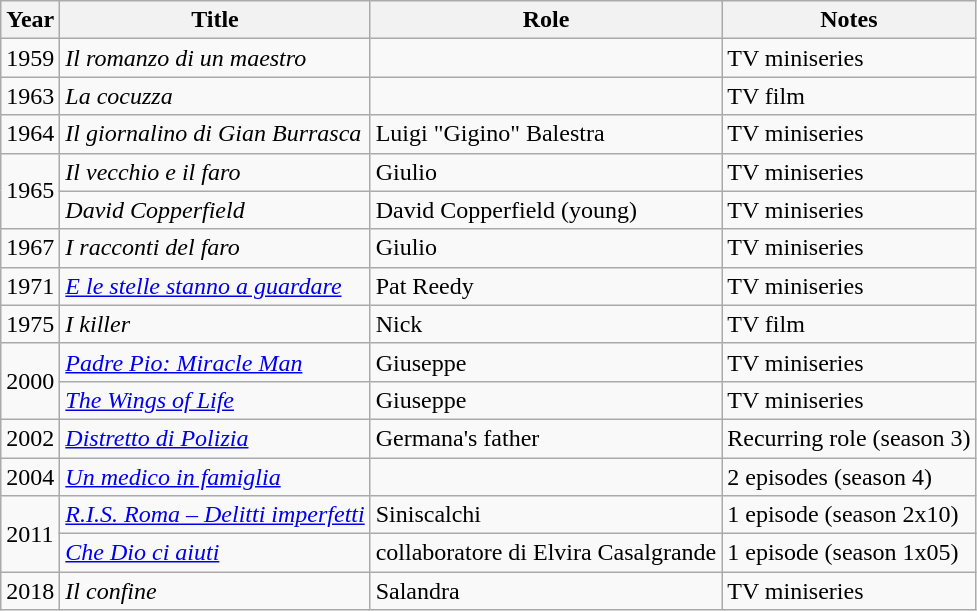<table class="wikitable plainrowheaders sortable">
<tr>
<th scope="col">Year</th>
<th scope="col">Title</th>
<th scope="col">Role</th>
<th scope="col">Notes</th>
</tr>
<tr>
<td>1959</td>
<td><em>Il romanzo di un maestro</em></td>
<td></td>
<td>TV miniseries</td>
</tr>
<tr>
<td>1963</td>
<td><em>La cocuzza</em></td>
<td></td>
<td>TV film</td>
</tr>
<tr>
<td>1964</td>
<td><em>Il giornalino di Gian Burrasca</em></td>
<td>Luigi "Gigino" Balestra</td>
<td>TV miniseries</td>
</tr>
<tr>
<td rowspan=2>1965</td>
<td><em>Il vecchio e il faro</em></td>
<td>Giulio</td>
<td>TV miniseries</td>
</tr>
<tr>
<td><em>David Copperfield</em></td>
<td>David Copperfield (young)</td>
<td>TV miniseries</td>
</tr>
<tr>
<td>1967</td>
<td><em>I racconti del faro</em></td>
<td>Giulio</td>
<td>TV miniseries</td>
</tr>
<tr>
<td>1971</td>
<td><em><a href='#'>E le stelle stanno a guardare</a></em></td>
<td>Pat Reedy</td>
<td>TV miniseries</td>
</tr>
<tr>
<td>1975</td>
<td><em>I killer</em></td>
<td>Nick</td>
<td>TV film</td>
</tr>
<tr>
<td rowspan=2>2000</td>
<td><em><a href='#'>Padre Pio: Miracle Man</a></em></td>
<td>Giuseppe</td>
<td>TV miniseries</td>
</tr>
<tr>
<td><em><a href='#'>The Wings of Life</a></em></td>
<td>Giuseppe</td>
<td>TV miniseries</td>
</tr>
<tr>
<td>2002</td>
<td><em><a href='#'>Distretto di Polizia</a></em></td>
<td>Germana's father</td>
<td>Recurring role (season 3)</td>
</tr>
<tr>
<td>2004</td>
<td><em><a href='#'>Un medico in famiglia</a></em></td>
<td></td>
<td>2 episodes (season 4)</td>
</tr>
<tr>
<td rowspan=2>2011</td>
<td><em><a href='#'>R.I.S. Roma – Delitti imperfetti</a></em></td>
<td>Siniscalchi</td>
<td>1 episode (season 2x10)</td>
</tr>
<tr>
<td><em><a href='#'>Che Dio ci aiuti</a></em></td>
<td>collaboratore di Elvira Casalgrande</td>
<td>1 episode (season 1x05)</td>
</tr>
<tr>
<td>2018</td>
<td><em>Il confine</em></td>
<td>Salandra</td>
<td>TV miniseries</td>
</tr>
</table>
